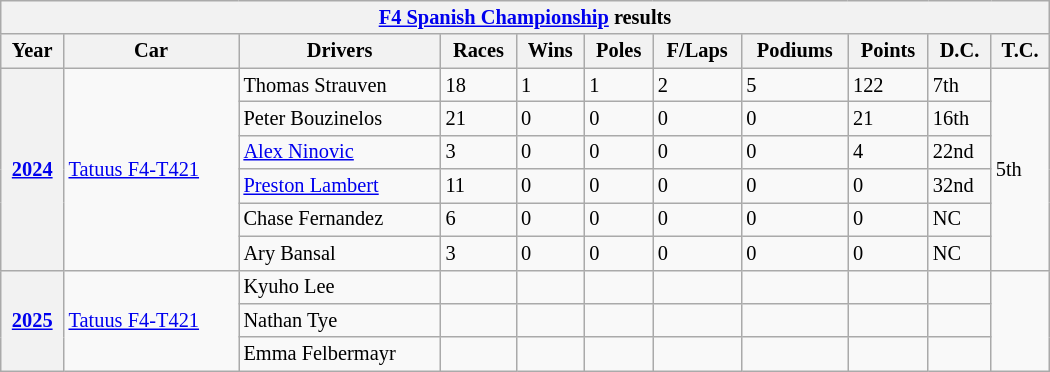<table class="wikitable" style="font-size:85%; width:700px">
<tr>
<th colspan="11"><a href='#'>F4 Spanish Championship</a> results</th>
</tr>
<tr valign="top">
<th>Year</th>
<th>Car</th>
<th>Drivers</th>
<th>Races</th>
<th>Wins</th>
<th>Poles</th>
<th>F/Laps</th>
<th>Podiums</th>
<th>Points</th>
<th>D.C.</th>
<th>T.C.</th>
</tr>
<tr>
<th rowspan="6"><a href='#'>2024</a></th>
<td rowspan="6"><a href='#'>Tatuus F4-T421</a></td>
<td> Thomas Strauven</td>
<td>18</td>
<td>1</td>
<td>1</td>
<td>2</td>
<td>5</td>
<td>122</td>
<td>7th</td>
<td rowspan="6">5th</td>
</tr>
<tr>
<td> Peter Bouzinelos</td>
<td>21</td>
<td>0</td>
<td>0</td>
<td>0</td>
<td>0</td>
<td>21</td>
<td>16th</td>
</tr>
<tr>
<td> <a href='#'>Alex Ninovic</a></td>
<td>3</td>
<td>0</td>
<td>0</td>
<td>0</td>
<td>0</td>
<td>4</td>
<td>22nd</td>
</tr>
<tr>
<td> <a href='#'>Preston Lambert</a></td>
<td>11</td>
<td>0</td>
<td>0</td>
<td>0</td>
<td>0</td>
<td>0</td>
<td>32nd</td>
</tr>
<tr>
<td> Chase Fernandez</td>
<td>6</td>
<td>0</td>
<td>0</td>
<td>0</td>
<td>0</td>
<td>0</td>
<td>NC</td>
</tr>
<tr>
<td> Ary Bansal</td>
<td>3</td>
<td>0</td>
<td>0</td>
<td>0</td>
<td>0</td>
<td>0</td>
<td>NC</td>
</tr>
<tr>
<th rowspan="3"><a href='#'>2025</a></th>
<td rowspan="3"><a href='#'>Tatuus F4-T421</a></td>
<td> Kyuho Lee</td>
<td></td>
<td></td>
<td></td>
<td></td>
<td></td>
<td></td>
<td></td>
<td rowspan="3"></td>
</tr>
<tr>
<td> Nathan Tye</td>
<td></td>
<td></td>
<td></td>
<td></td>
<td></td>
<td></td>
<td></td>
</tr>
<tr>
<td> Emma Felbermayr</td>
<td></td>
<td></td>
<td></td>
<td></td>
<td></td>
<td></td>
<td></td>
</tr>
</table>
